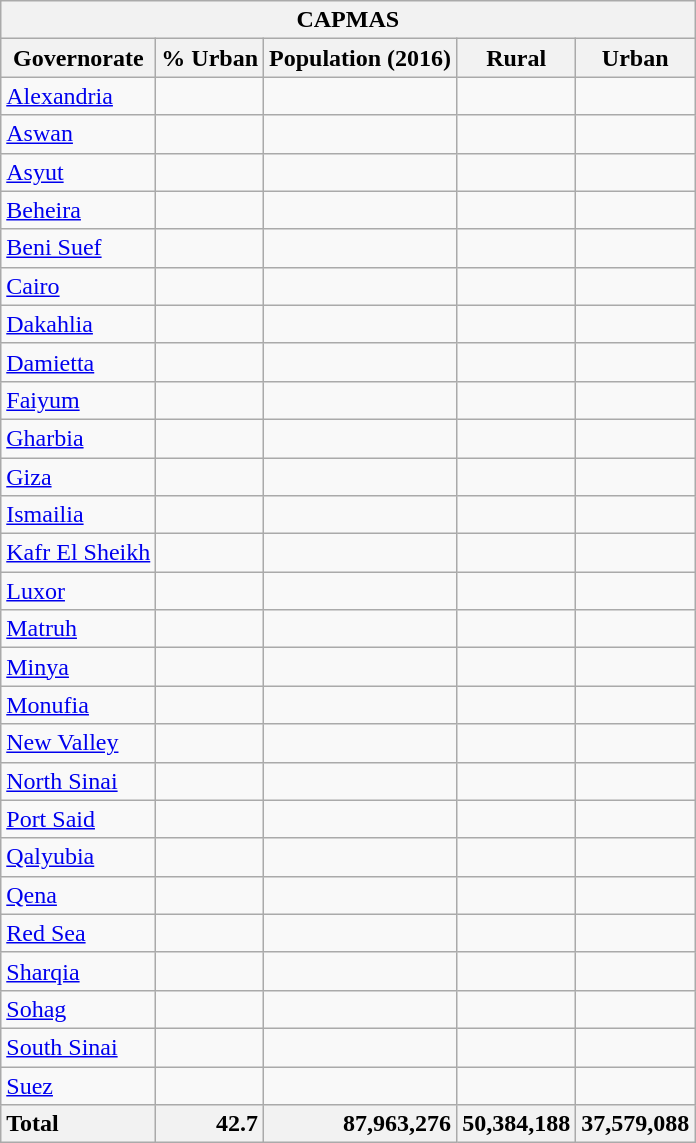<table class="wikitable sortable">
<tr>
<th colspan="5">CAPMAS</th>
</tr>
<tr>
<th>Governorate</th>
<th>% Urban</th>
<th>Population (2016)</th>
<th>Rural</th>
<th>Urban</th>
</tr>
<tr>
<td><a href='#'>Alexandria</a></td>
<td align = right></td>
<td align = right></td>
<td align = right></td>
<td align = right></td>
</tr>
<tr>
<td><a href='#'>Aswan</a></td>
<td align = right></td>
<td align = right></td>
<td align = right></td>
<td align = right></td>
</tr>
<tr>
<td><a href='#'>Asyut</a></td>
<td align = right></td>
<td align = right></td>
<td align = right></td>
<td align = right></td>
</tr>
<tr>
<td><a href='#'>Beheira</a></td>
<td align = right></td>
<td align = right></td>
<td align = right></td>
<td align = right></td>
</tr>
<tr>
<td><a href='#'>Beni Suef</a></td>
<td align = right></td>
<td align = right></td>
<td align = right></td>
<td align = right></td>
</tr>
<tr>
<td><a href='#'>Cairo</a></td>
<td align = right></td>
<td align = right></td>
<td align = right></td>
<td align = right></td>
</tr>
<tr>
<td><a href='#'>Dakahlia</a></td>
<td align = right></td>
<td align = right></td>
<td align = right></td>
<td align = right></td>
</tr>
<tr>
<td><a href='#'>Damietta</a></td>
<td align = right></td>
<td align = right></td>
<td align = right></td>
<td align = right></td>
</tr>
<tr>
<td><a href='#'>Faiyum</a></td>
<td align = right></td>
<td align = right></td>
<td align = right></td>
<td align = right></td>
</tr>
<tr>
<td><a href='#'>Gharbia</a></td>
<td align = right></td>
<td align = right></td>
<td align = right></td>
<td align = right></td>
</tr>
<tr>
<td><a href='#'>Giza</a></td>
<td align = right></td>
<td align = right></td>
<td align = right></td>
<td align = right></td>
</tr>
<tr>
<td><a href='#'>Ismailia</a></td>
<td align = right></td>
<td align = right></td>
<td align = right></td>
<td align = right></td>
</tr>
<tr>
<td><a href='#'>Kafr El Sheikh</a></td>
<td align = right></td>
<td align = right></td>
<td align = right></td>
<td align = right></td>
</tr>
<tr>
<td><a href='#'>Luxor</a></td>
<td align = right></td>
<td align = right></td>
<td align = right></td>
<td align = right></td>
</tr>
<tr>
<td><a href='#'>Matruh</a></td>
<td align = right></td>
<td align = right></td>
<td align = right></td>
<td align = right></td>
</tr>
<tr>
<td><a href='#'>Minya</a></td>
<td align = right></td>
<td align = right></td>
<td align = right></td>
<td align = right></td>
</tr>
<tr>
<td><a href='#'>Monufia</a></td>
<td align = right></td>
<td align = right></td>
<td align = right></td>
<td align = right></td>
</tr>
<tr>
<td><a href='#'>New Valley</a></td>
<td align = right></td>
<td align = right></td>
<td align = right></td>
<td align = right></td>
</tr>
<tr>
<td><a href='#'>North Sinai</a></td>
<td align = right></td>
<td align = right></td>
<td align = right></td>
<td align = right></td>
</tr>
<tr>
<td><a href='#'>Port Said</a></td>
<td align = right></td>
<td align = right></td>
<td align = right></td>
<td align = right></td>
</tr>
<tr>
<td><a href='#'>Qalyubia</a></td>
<td align = right></td>
<td align = right></td>
<td align = right></td>
<td align = right></td>
</tr>
<tr>
<td><a href='#'>Qena</a></td>
<td align = right></td>
<td align = right></td>
<td align = right></td>
<td align = right></td>
</tr>
<tr>
<td><a href='#'>Red Sea</a></td>
<td align = right></td>
<td align = right></td>
<td align = right></td>
<td align = right></td>
</tr>
<tr>
<td><a href='#'>Sharqia</a></td>
<td align = right></td>
<td align = right></td>
<td align = right></td>
<td align = right></td>
</tr>
<tr>
<td><a href='#'>Sohag</a></td>
<td align = right></td>
<td align = right></td>
<td align = right></td>
<td align = right></td>
</tr>
<tr>
<td><a href='#'>South Sinai</a></td>
<td align = right></td>
<td align = right></td>
<td align = right></td>
<td align = right></td>
</tr>
<tr>
<td><a href='#'>Suez</a></td>
<td align = right></td>
<td align = right></td>
<td align = right></td>
<td align = right></td>
</tr>
<tr class="sortbottom">
<th style="text-align:left;">Total</th>
<th style="text-align:right;">42.7</th>
<th style="text-align:right;">87,963,276</th>
<th style="text-align:right;">50,384,188</th>
<th style="text-align:right;">37,579,088</th>
</tr>
</table>
